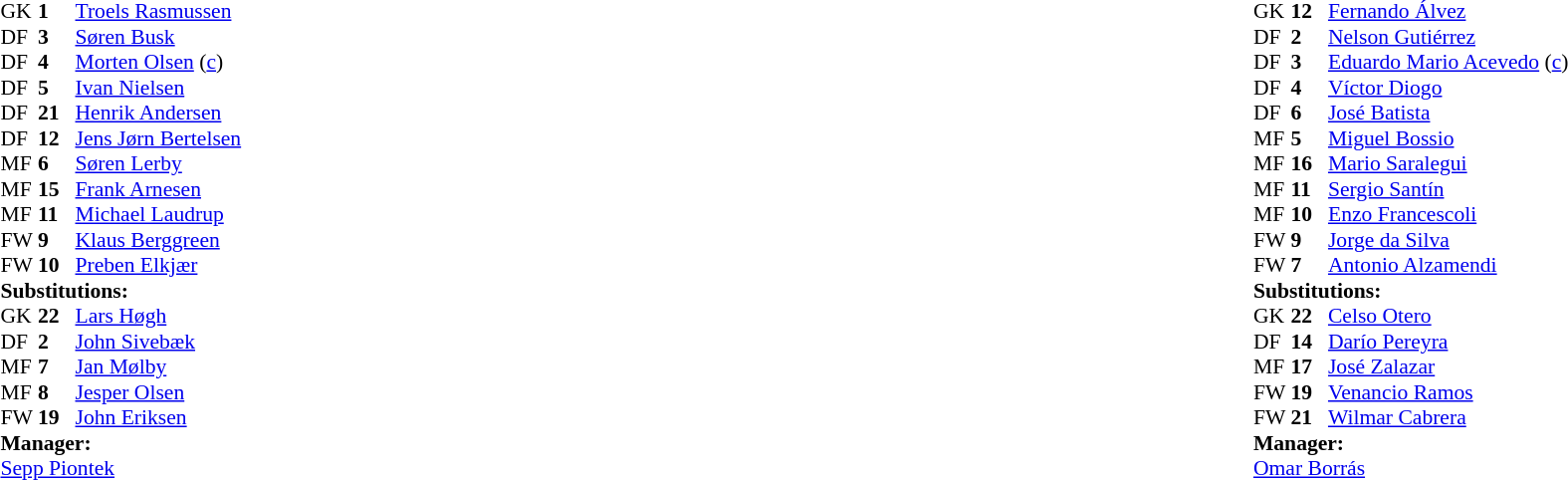<table width="100%">
<tr>
<td valign="top" width="50%"><br><table style="font-size: 90%" cellspacing="0" cellpadding="0">
<tr>
<th width="25"></th>
<th width="25"></th>
</tr>
<tr>
<td>GK</td>
<td><strong>1</strong></td>
<td><a href='#'>Troels Rasmussen</a></td>
</tr>
<tr>
<td>DF</td>
<td><strong>3</strong></td>
<td><a href='#'>Søren Busk</a></td>
</tr>
<tr>
<td>DF</td>
<td><strong>4</strong></td>
<td><a href='#'>Morten Olsen</a> (<a href='#'>c</a>)</td>
</tr>
<tr>
<td>DF</td>
<td><strong>5</strong></td>
<td><a href='#'>Ivan Nielsen</a></td>
<td></td>
</tr>
<tr>
<td>DF</td>
<td><strong>21</strong></td>
<td><a href='#'>Henrik Andersen</a></td>
</tr>
<tr>
<td>DF</td>
<td><strong>12</strong></td>
<td><a href='#'>Jens Jørn Bertelsen</a></td>
<td></td>
<td></td>
</tr>
<tr>
<td>MF</td>
<td><strong>6</strong></td>
<td><a href='#'>Søren Lerby</a></td>
</tr>
<tr>
<td>MF</td>
<td><strong>15</strong></td>
<td><a href='#'>Frank Arnesen</a></td>
</tr>
<tr>
<td>MF</td>
<td><strong>11</strong></td>
<td><a href='#'>Michael Laudrup</a></td>
<td></td>
<td></td>
</tr>
<tr>
<td>FW</td>
<td><strong>9</strong></td>
<td><a href='#'>Klaus Berggreen</a></td>
</tr>
<tr>
<td>FW</td>
<td><strong>10</strong></td>
<td><a href='#'>Preben Elkjær</a></td>
</tr>
<tr>
<td colspan=3><strong>Substitutions:</strong></td>
</tr>
<tr>
<td>GK</td>
<td><strong>22</strong></td>
<td><a href='#'>Lars Høgh</a></td>
<td></td>
<td></td>
</tr>
<tr>
<td>DF</td>
<td><strong>2</strong></td>
<td><a href='#'>John Sivebæk</a></td>
<td></td>
<td></td>
</tr>
<tr>
<td>MF</td>
<td><strong>7</strong></td>
<td><a href='#'>Jan Mølby</a></td>
<td></td>
<td></td>
</tr>
<tr>
<td>MF</td>
<td><strong>8</strong></td>
<td><a href='#'>Jesper Olsen</a></td>
<td></td>
<td></td>
</tr>
<tr>
<td>FW</td>
<td><strong>19</strong></td>
<td><a href='#'>John Eriksen</a></td>
<td></td>
<td></td>
</tr>
<tr>
<td colspan=3><strong>Manager:</strong></td>
</tr>
<tr>
<td colspan=3> <a href='#'>Sepp Piontek</a></td>
</tr>
</table>
</td>
<td valign="top" width="50%"><br><table style="font-size: 90%" cellspacing="0" cellpadding="0" align="center">
<tr>
<th width=25></th>
<th width=25></th>
</tr>
<tr>
<td>GK</td>
<td><strong>12</strong></td>
<td><a href='#'>Fernando Álvez</a></td>
</tr>
<tr>
<td>DF</td>
<td><strong>2</strong></td>
<td><a href='#'>Nelson Gutiérrez</a></td>
</tr>
<tr>
<td>DF</td>
<td><strong>3</strong></td>
<td><a href='#'>Eduardo Mario Acevedo</a> (<a href='#'>c</a>)</td>
</tr>
<tr>
<td>DF</td>
<td><strong>4</strong></td>
<td><a href='#'>Víctor Diogo</a></td>
</tr>
<tr>
<td>DF</td>
<td><strong>6</strong></td>
<td><a href='#'>José Batista</a></td>
</tr>
<tr>
<td>MF</td>
<td><strong>5</strong></td>
<td><a href='#'>Miguel Bossio</a></td>
<td></td>
</tr>
<tr>
<td>MF</td>
<td><strong>16</strong></td>
<td><a href='#'>Mario Saralegui</a></td>
</tr>
<tr>
<td>MF</td>
<td><strong>11</strong></td>
<td><a href='#'>Sergio Santín</a></td>
<td></td>
<td></td>
</tr>
<tr>
<td>MF</td>
<td><strong>10</strong></td>
<td><a href='#'>Enzo Francescoli</a></td>
</tr>
<tr>
<td>FW</td>
<td><strong>9</strong></td>
<td><a href='#'>Jorge da Silva</a></td>
<td></td>
</tr>
<tr>
<td>FW</td>
<td><strong>7</strong></td>
<td><a href='#'>Antonio Alzamendi</a></td>
<td></td>
<td></td>
</tr>
<tr>
<td colspan=3><strong>Substitutions:</strong></td>
</tr>
<tr>
<td>GK</td>
<td><strong>22</strong></td>
<td><a href='#'>Celso Otero</a></td>
<td></td>
<td></td>
</tr>
<tr>
<td>DF</td>
<td><strong>14</strong></td>
<td><a href='#'>Darío Pereyra</a></td>
<td></td>
<td></td>
</tr>
<tr>
<td>MF</td>
<td><strong>17</strong></td>
<td><a href='#'>José Zalazar</a></td>
<td></td>
<td></td>
</tr>
<tr>
<td>FW</td>
<td><strong>19</strong></td>
<td><a href='#'>Venancio Ramos</a></td>
<td></td>
<td></td>
</tr>
<tr>
<td>FW</td>
<td><strong>21</strong></td>
<td><a href='#'>Wilmar Cabrera</a></td>
<td></td>
<td></td>
</tr>
<tr>
<td colspan=3><strong>Manager:</strong></td>
</tr>
<tr>
<td colspan=3> <a href='#'>Omar Borrás</a></td>
</tr>
</table>
</td>
</tr>
</table>
